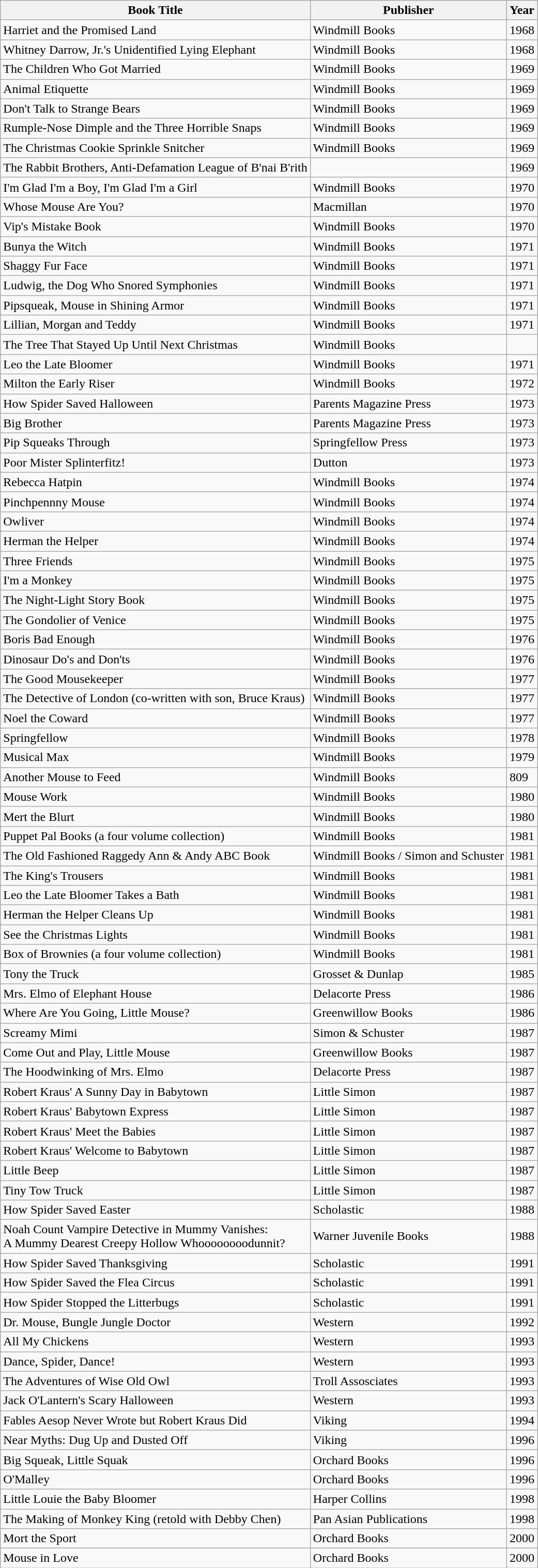<table class="wikitable">
<tr>
<th>Book Title</th>
<th>Publisher</th>
<th>Year</th>
</tr>
<tr>
<td>Harriet and the Promised Land</td>
<td>Windmill Books</td>
<td>1968</td>
</tr>
<tr>
<td>Whitney Darrow, Jr.'s Unidentified Lying Elephant</td>
<td>Windmill Books</td>
<td>1968</td>
</tr>
<tr>
<td>The Children Who Got Married</td>
<td>Windmill Books</td>
<td>1969</td>
</tr>
<tr>
<td>Animal Etiquette</td>
<td>Windmill Books</td>
<td>1969</td>
</tr>
<tr>
<td>Don't Talk to Strange Bears</td>
<td>Windmill Books</td>
<td>1969</td>
</tr>
<tr>
<td>Rumple-Nose Dimple and the Three Horrible Snaps</td>
<td>Windmill Books</td>
<td>1969</td>
</tr>
<tr>
<td>The Christmas Cookie Sprinkle Snitcher</td>
<td>Windmill Books</td>
<td>1969</td>
</tr>
<tr>
<td>The Rabbit Brothers, Anti-Defamation League of B'nai B'rith</td>
<td></td>
<td>1969</td>
</tr>
<tr>
<td>I'm Glad I'm a Boy, I'm Glad I'm a Girl</td>
<td>Windmill Books</td>
<td>1970</td>
</tr>
<tr>
<td>Whose Mouse Are You?</td>
<td>Macmillan</td>
<td>1970</td>
</tr>
<tr>
<td>Vip's Mistake Book</td>
<td>Windmill Books</td>
<td>1970</td>
</tr>
<tr>
<td>Bunya the Witch</td>
<td>Windmill Books</td>
<td>1971</td>
</tr>
<tr>
<td>Shaggy Fur Face</td>
<td>Windmill Books</td>
<td>1971</td>
</tr>
<tr>
<td>Ludwig, the Dog Who Snored Symphonies</td>
<td>Windmill Books</td>
<td>1971</td>
</tr>
<tr>
<td>Pipsqueak, Mouse in Shining Armor</td>
<td>Windmill Books</td>
<td>1971</td>
</tr>
<tr>
<td>Lillian, Morgan and Teddy</td>
<td>Windmill Books</td>
<td>1971</td>
</tr>
<tr>
<td>The Tree That Stayed Up Until Next Christmas</td>
<td>Windmill Books</td>
<td></td>
</tr>
<tr>
<td>Leo the Late Bloomer</td>
<td>Windmill Books</td>
<td>1971</td>
</tr>
<tr>
<td>Milton the Early Riser</td>
<td>Windmill Books</td>
<td>1972</td>
</tr>
<tr>
<td>How Spider Saved Halloween</td>
<td>Parents Magazine Press</td>
<td>1973</td>
</tr>
<tr>
<td>Big Brother</td>
<td>Parents Magazine Press</td>
<td>1973</td>
</tr>
<tr>
<td>Pip Squeaks Through</td>
<td>Springfellow Press</td>
<td>1973</td>
</tr>
<tr>
<td>Poor Mister Splinterfitz!</td>
<td>Dutton</td>
<td>1973</td>
</tr>
<tr>
<td>Rebecca Hatpin</td>
<td>Windmill Books</td>
<td>1974</td>
</tr>
<tr>
<td>Pinchpennny Mouse</td>
<td>Windmill Books</td>
<td>1974</td>
</tr>
<tr>
<td>Owliver</td>
<td>Windmill Books</td>
<td>1974</td>
</tr>
<tr>
<td>Herman the Helper</td>
<td>Windmill Books</td>
<td>1974</td>
</tr>
<tr>
<td>Three Friends</td>
<td>Windmill Books</td>
<td>1975</td>
</tr>
<tr>
<td>I'm a Monkey</td>
<td>Windmill Books</td>
<td>1975</td>
</tr>
<tr>
<td>The Night-Light Story Book</td>
<td>Windmill Books</td>
<td>1975</td>
</tr>
<tr>
<td>The Gondolier of Venice</td>
<td>Windmill Books</td>
<td>1975</td>
</tr>
<tr>
<td>Boris Bad Enough</td>
<td>Windmill Books</td>
<td>1976</td>
</tr>
<tr>
<td>Dinosaur Do's and Don'ts</td>
<td>Windmill Books</td>
<td>1976</td>
</tr>
<tr>
<td>The Good Mousekeeper</td>
<td>Windmill Books</td>
<td>1977</td>
</tr>
<tr>
<td>The Detective of London (co-written with son, Bruce Kraus)</td>
<td>Windmill Books</td>
<td>1977</td>
</tr>
<tr>
<td>Noel the Coward</td>
<td>Windmill Books</td>
<td>1977</td>
</tr>
<tr>
<td>Springfellow</td>
<td>Windmill Books</td>
<td>1978</td>
</tr>
<tr>
<td>Musical Max</td>
<td>Windmill Books</td>
<td>1979</td>
</tr>
<tr>
<td>Another Mouse to Feed</td>
<td>Windmill Books</td>
<td>809</td>
</tr>
<tr>
<td>Mouse Work</td>
<td>Windmill Books</td>
<td>1980</td>
</tr>
<tr>
<td>Mert the Blurt</td>
<td>Windmill Books</td>
<td>1980</td>
</tr>
<tr>
<td>Puppet Pal Books (a four volume collection)</td>
<td>Windmill Books</td>
<td>1981</td>
</tr>
<tr>
<td>The Old Fashioned Raggedy Ann & Andy ABC Book</td>
<td>Windmill Books / Simon and Schuster</td>
<td>1981</td>
</tr>
<tr>
<td>The King's Trousers</td>
<td>Windmill Books</td>
<td>1981</td>
</tr>
<tr>
<td>Leo the Late Bloomer Takes a Bath</td>
<td>Windmill Books</td>
<td>1981</td>
</tr>
<tr>
<td>Herman the Helper Cleans Up</td>
<td>Windmill Books</td>
<td>1981</td>
</tr>
<tr>
<td>See the Christmas Lights</td>
<td>Windmill Books</td>
<td>1981</td>
</tr>
<tr>
<td>Box of Brownies (a four volume collection)</td>
<td>Windmill Books</td>
<td>1981</td>
</tr>
<tr>
<td>Tony the Truck</td>
<td>Grosset & Dunlap</td>
<td>1985</td>
</tr>
<tr>
<td>Mrs. Elmo of Elephant House</td>
<td>Delacorte Press</td>
<td>1986</td>
</tr>
<tr>
<td>Where Are You Going, Little Mouse?</td>
<td>Greenwillow Books</td>
<td>1986</td>
</tr>
<tr>
<td>Screamy Mimi</td>
<td>Simon & Schuster</td>
<td>1987</td>
</tr>
<tr>
<td>Come Out and Play, Little Mouse</td>
<td>Greenwillow Books</td>
<td>1987</td>
</tr>
<tr>
<td>The Hoodwinking of Mrs. Elmo</td>
<td>Delacorte Press</td>
<td>1987</td>
</tr>
<tr>
<td>Robert Kraus' A Sunny Day in Babytown</td>
<td>Little Simon</td>
<td>1987</td>
</tr>
<tr>
<td>Robert Kraus' Babytown Express</td>
<td>Little Simon</td>
<td>1987</td>
</tr>
<tr>
<td>Robert Kraus' Meet the Babies</td>
<td>Little Simon</td>
<td>1987</td>
</tr>
<tr>
<td>Robert Kraus' Welcome to Babytown</td>
<td>Little Simon</td>
<td>1987</td>
</tr>
<tr>
<td>Little Beep</td>
<td>Little Simon</td>
<td>1987</td>
</tr>
<tr>
<td>Tiny Tow Truck</td>
<td>Little Simon</td>
<td>1987</td>
</tr>
<tr>
<td>How Spider Saved Easter</td>
<td>Scholastic</td>
<td>1988</td>
</tr>
<tr>
<td>Noah Count Vampire Detective in Mummy Vanishes:<br>A Mummy Dearest Creepy Hollow Whoooooooodunnit?</td>
<td>Warner Juvenile Books</td>
<td>1988</td>
</tr>
<tr>
<td>How Spider Saved Thanksgiving</td>
<td>Scholastic</td>
<td>1991</td>
</tr>
<tr>
<td>How Spider Saved the Flea Circus</td>
<td>Scholastic</td>
<td>1991</td>
</tr>
<tr>
<td>How Spider Stopped the Litterbugs</td>
<td>Scholastic</td>
<td>1991</td>
</tr>
<tr>
<td>Dr. Mouse, Bungle Jungle Doctor</td>
<td>Western</td>
<td>1992</td>
</tr>
<tr>
<td>All My Chickens</td>
<td>Western</td>
<td>1993</td>
</tr>
<tr>
<td>Dance, Spider, Dance!</td>
<td>Western</td>
<td>1993</td>
</tr>
<tr>
<td>The Adventures of Wise Old Owl</td>
<td>Troll Assosciates</td>
<td>1993</td>
</tr>
<tr>
<td>Jack O'Lantern's Scary Halloween</td>
<td>Western</td>
<td>1993</td>
</tr>
<tr>
<td>Fables Aesop Never Wrote but Robert Kraus Did</td>
<td>Viking</td>
<td>1994</td>
</tr>
<tr>
<td>Near Myths: Dug Up and Dusted Off</td>
<td>Viking</td>
<td>1996</td>
</tr>
<tr>
<td>Big Squeak, Little Squak</td>
<td>Orchard Books</td>
<td>1996</td>
</tr>
<tr>
<td>O'Malley</td>
<td>Orchard Books</td>
<td>1996</td>
</tr>
<tr>
<td>Little Louie the Baby Bloomer</td>
<td>Harper Collins</td>
<td>1998</td>
</tr>
<tr>
<td>The Making of Monkey King (retold with Debby Chen)</td>
<td>Pan Asian Publications</td>
<td>1998</td>
</tr>
<tr>
<td>Mort the Sport</td>
<td>Orchard Books</td>
<td>2000</td>
</tr>
<tr>
<td>Mouse in Love</td>
<td>Orchard Books</td>
<td>2000</td>
</tr>
</table>
